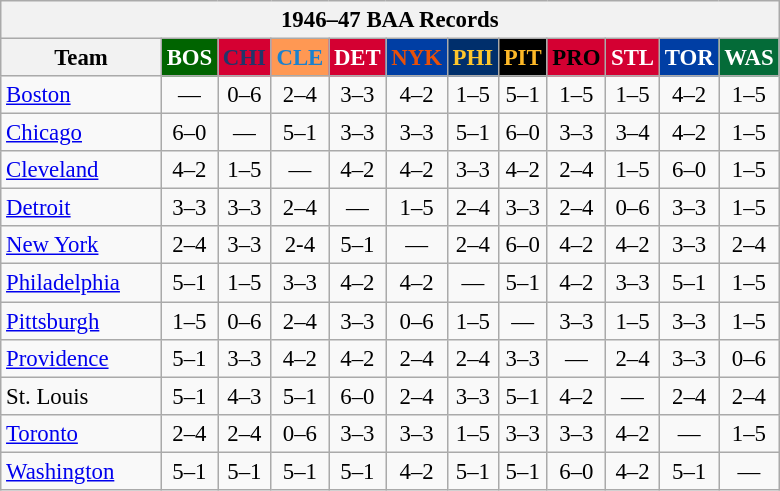<table class="wikitable" style="font-size:95%; text-align:center;">
<tr>
<th colspan=12>1946–47 BAA Records</th>
</tr>
<tr>
<th width=100>Team</th>
<th style="background:#006400;color:#FFFFFF;width=35">BOS</th>
<th style="background:#D50032;color:#22356A;width=35">CHI</th>
<th style="background:#FF9853;color:#1B81CE;width=35">CLE</th>
<th style="background:#D40032;color:#FFFFFF;width=35">DET</th>
<th style="background:#003EA4;color:#E85109;width=35">NYK</th>
<th style="background:#002F6C;color:#FFC72C;width=35">PHI</th>
<th style="background:#000000;color:#FDB827;width=35">PIT</th>
<th style="background:#D40032;color:#000000;width=35">PRO</th>
<th style="background:#D40032;color:#FFFFFF;width=35">STL</th>
<th style="background:#003EA4;color:#FFFFFF;width=35">TOR</th>
<th style="background:#046B38;color:#FFFFFF;width=35">WAS</th>
</tr>
<tr>
<td style="text-align:left;"><a href='#'>Boston</a></td>
<td>—</td>
<td>0–6</td>
<td>2–4</td>
<td>3–3</td>
<td>4–2</td>
<td>1–5</td>
<td>5–1</td>
<td>1–5</td>
<td>1–5</td>
<td>4–2</td>
<td>1–5</td>
</tr>
<tr>
<td style="text-align:left;"><a href='#'>Chicago</a></td>
<td>6–0</td>
<td>—</td>
<td>5–1</td>
<td>3–3</td>
<td>3–3</td>
<td>5–1</td>
<td>6–0</td>
<td>3–3</td>
<td>3–4</td>
<td>4–2</td>
<td>1–5</td>
</tr>
<tr>
<td style="text-align:left;"><a href='#'>Cleveland</a></td>
<td>4–2</td>
<td>1–5</td>
<td>—</td>
<td>4–2</td>
<td>4–2</td>
<td>3–3</td>
<td>4–2</td>
<td>2–4</td>
<td>1–5</td>
<td>6–0</td>
<td>1–5</td>
</tr>
<tr>
<td style="text-align:left;"><a href='#'>Detroit</a></td>
<td>3–3</td>
<td>3–3</td>
<td>2–4</td>
<td>—</td>
<td>1–5</td>
<td>2–4</td>
<td>3–3</td>
<td>2–4</td>
<td>0–6</td>
<td>3–3</td>
<td>1–5</td>
</tr>
<tr>
<td style="text-align:left;"><a href='#'>New York</a></td>
<td>2–4</td>
<td>3–3</td>
<td>2-4</td>
<td>5–1</td>
<td>—</td>
<td>2–4</td>
<td>6–0</td>
<td>4–2</td>
<td>4–2</td>
<td>3–3</td>
<td>2–4</td>
</tr>
<tr>
<td style="text-align:left;"><a href='#'>Philadelphia</a></td>
<td>5–1</td>
<td>1–5</td>
<td>3–3</td>
<td>4–2</td>
<td>4–2</td>
<td>—</td>
<td>5–1</td>
<td>4–2</td>
<td>3–3</td>
<td>5–1</td>
<td>1–5</td>
</tr>
<tr>
<td style="text-align:left;"><a href='#'>Pittsburgh</a></td>
<td>1–5</td>
<td>0–6</td>
<td>2–4</td>
<td>3–3</td>
<td>0–6</td>
<td>1–5</td>
<td>—</td>
<td>3–3</td>
<td>1–5</td>
<td>3–3</td>
<td>1–5</td>
</tr>
<tr>
<td style="text-align:left;"><a href='#'>Providence</a></td>
<td>5–1</td>
<td>3–3</td>
<td>4–2</td>
<td>4–2</td>
<td>2–4</td>
<td>2–4</td>
<td>3–3</td>
<td>—</td>
<td>2–4</td>
<td>3–3</td>
<td>0–6</td>
</tr>
<tr>
<td style="text-align:left;">St. Louis</td>
<td>5–1</td>
<td>4–3</td>
<td>5–1</td>
<td>6–0</td>
<td>2–4</td>
<td>3–3</td>
<td>5–1</td>
<td>4–2</td>
<td>—</td>
<td>2–4</td>
<td>2–4</td>
</tr>
<tr>
<td style="text-align:left;"><a href='#'>Toronto</a></td>
<td>2–4</td>
<td>2–4</td>
<td>0–6</td>
<td>3–3</td>
<td>3–3</td>
<td>1–5</td>
<td>3–3</td>
<td>3–3</td>
<td>4–2</td>
<td>—</td>
<td>1–5</td>
</tr>
<tr>
<td style="text-align:left;"><a href='#'>Washington</a></td>
<td>5–1</td>
<td>5–1</td>
<td>5–1</td>
<td>5–1</td>
<td>4–2</td>
<td>5–1</td>
<td>5–1</td>
<td>6–0</td>
<td>4–2</td>
<td>5–1</td>
<td>—</td>
</tr>
</table>
